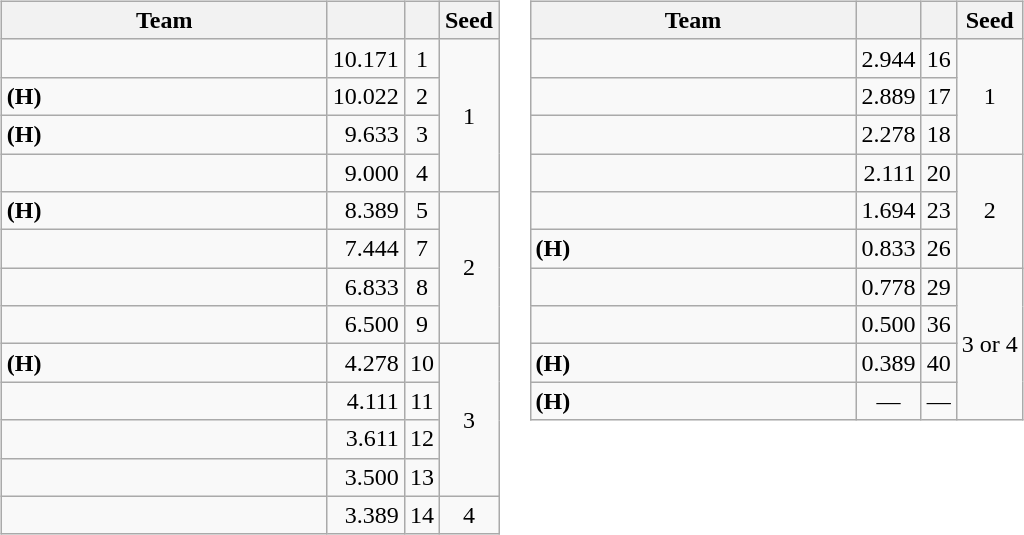<table>
<tr valign=top>
<td><br><table class="wikitable">
<tr>
<th width=210>Team</th>
<th></th>
<th></th>
<th>Seed</th>
</tr>
<tr>
<td><strong></strong></td>
<td align=right>10.171</td>
<td align=center>1</td>
<td align=center rowspan=4>1</td>
</tr>
<tr>
<td><strong></strong> <strong>(H)</strong></td>
<td align=right>10.022</td>
<td align=center>2</td>
</tr>
<tr>
<td><strong></strong> <strong>(H)</strong></td>
<td align=right>9.633</td>
<td align=center>3</td>
</tr>
<tr>
<td></td>
<td align=right>9.000</td>
<td align=center>4</td>
</tr>
<tr>
<td><strong></strong> <strong>(H)</strong></td>
<td align=right>8.389</td>
<td align=center>5</td>
<td align=center rowspan=4>2</td>
</tr>
<tr>
<td></td>
<td align=right>7.444</td>
<td align=center>7</td>
</tr>
<tr>
<td></td>
<td align=right>6.833</td>
<td align=center>8</td>
</tr>
<tr>
<td></td>
<td align=right>6.500</td>
<td align=center>9</td>
</tr>
<tr>
<td> <strong>(H)</strong></td>
<td align=right>4.278</td>
<td align=center>10</td>
<td align=center rowspan=4>3</td>
</tr>
<tr>
<td></td>
<td align=right>4.111</td>
<td align=center>11</td>
</tr>
<tr>
<td></td>
<td align=right>3.611</td>
<td align=center>12</td>
</tr>
<tr>
<td></td>
<td align=right>3.500</td>
<td align=center>13</td>
</tr>
<tr>
<td></td>
<td align=right>3.389</td>
<td align=center>14</td>
<td align=center>4</td>
</tr>
</table>
</td>
<td><br><table class="wikitable">
<tr>
<th width=210>Team</th>
<th></th>
<th></th>
<th>Seed</th>
</tr>
<tr>
<td></td>
<td align=right>2.944</td>
<td align=center>16</td>
<td align=center rowspan=3>1</td>
</tr>
<tr>
<td></td>
<td align=right>2.889</td>
<td align=center>17</td>
</tr>
<tr>
<td></td>
<td align=right>2.278</td>
<td align=center>18</td>
</tr>
<tr>
<td></td>
<td align=right>2.111</td>
<td align=center>20</td>
<td align=center rowspan=3>2</td>
</tr>
<tr>
<td></td>
<td align=right>1.694</td>
<td align=center>23</td>
</tr>
<tr>
<td> <strong>(H)</strong></td>
<td align=right>0.833</td>
<td align=center>26</td>
</tr>
<tr>
<td></td>
<td align=right>0.778</td>
<td align=center>29</td>
<td align=center rowspan=4>3 or 4</td>
</tr>
<tr>
<td></td>
<td align=right>0.500</td>
<td align=center>36</td>
</tr>
<tr>
<td> <strong>(H)</strong></td>
<td align=right>0.389</td>
<td align=center>40</td>
</tr>
<tr>
<td> <strong>(H)</strong></td>
<td align=center>—</td>
<td align=center>—</td>
</tr>
</table>
</td>
</tr>
</table>
